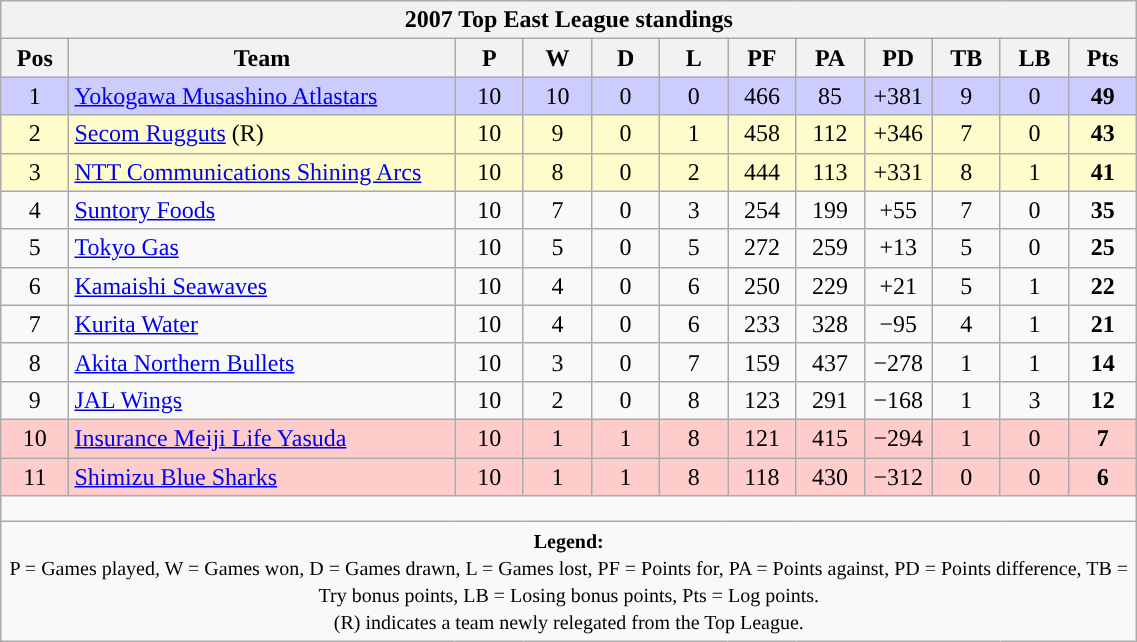<table class="wikitable" style="text-align:center; font-size:100%; width:60%;">
<tr>
<th colspan="100%" cellpadding="0" cellspacing="0"><strong>2007 Top East League standings</strong></th>
</tr>
<tr>
<th style="width:6%;">Pos</th>
<th style="width:34%;">Team</th>
<th style="width:6%;">P</th>
<th style="width:6%;">W</th>
<th style="width:6%;">D</th>
<th style="width:6%;">L</th>
<th style="width:6%;">PF</th>
<th style="width:6%;">PA</th>
<th style="width:6%;">PD</th>
<th style="width:6%;">TB</th>
<th style="width:6%;">LB</th>
<th style="width:6%;">Pts<br></th>
</tr>
<tr style="background:#CCCCFF;">
<td>1</td>
<td style="text-align:left;"><a href='#'>Yokogawa Musashino Atlastars</a></td>
<td>10</td>
<td>10</td>
<td>0</td>
<td>0</td>
<td>466</td>
<td>85</td>
<td>+381</td>
<td>9</td>
<td>0</td>
<td><strong>49</strong></td>
</tr>
<tr style="background:#FFFCCC;">
<td>2</td>
<td style="text-align:left;"><a href='#'>Secom Rugguts</a> (R)</td>
<td>10</td>
<td>9</td>
<td>0</td>
<td>1</td>
<td>458</td>
<td>112</td>
<td>+346</td>
<td>7</td>
<td>0</td>
<td><strong>43</strong></td>
</tr>
<tr style="background:#FFFCCC;">
<td>3</td>
<td style="text-align:left;"><a href='#'>NTT Communications Shining Arcs</a></td>
<td>10</td>
<td>8</td>
<td>0</td>
<td>2</td>
<td>444</td>
<td>113</td>
<td>+331</td>
<td>8</td>
<td>1</td>
<td><strong>41</strong></td>
</tr>
<tr>
<td>4</td>
<td style="text-align:left;"><a href='#'>Suntory Foods</a></td>
<td>10</td>
<td>7</td>
<td>0</td>
<td>3</td>
<td>254</td>
<td>199</td>
<td>+55</td>
<td>7</td>
<td>0</td>
<td><strong>35</strong></td>
</tr>
<tr>
<td>5</td>
<td style="text-align:left;"><a href='#'>Tokyo Gas</a></td>
<td>10</td>
<td>5</td>
<td>0</td>
<td>5</td>
<td>272</td>
<td>259</td>
<td>+13</td>
<td>5</td>
<td>0</td>
<td><strong>25</strong></td>
</tr>
<tr>
<td>6</td>
<td style="text-align:left;"><a href='#'>Kamaishi Seawaves</a></td>
<td>10</td>
<td>4</td>
<td>0</td>
<td>6</td>
<td>250</td>
<td>229</td>
<td>+21</td>
<td>5</td>
<td>1</td>
<td><strong>22</strong></td>
</tr>
<tr>
<td>7</td>
<td style="text-align:left;"><a href='#'>Kurita Water</a></td>
<td>10</td>
<td>4</td>
<td>0</td>
<td>6</td>
<td>233</td>
<td>328</td>
<td>−95</td>
<td>4</td>
<td>1</td>
<td><strong>21</strong></td>
</tr>
<tr>
<td>8</td>
<td style="text-align:left;"><a href='#'>Akita Northern Bullets</a></td>
<td>10</td>
<td>3</td>
<td>0</td>
<td>7</td>
<td>159</td>
<td>437</td>
<td>−278</td>
<td>1</td>
<td>1</td>
<td><strong>14</strong></td>
</tr>
<tr>
<td>9</td>
<td style="text-align:left;"><a href='#'>JAL Wings</a></td>
<td>10</td>
<td>2</td>
<td>0</td>
<td>8</td>
<td>123</td>
<td>291</td>
<td>−168</td>
<td>1</td>
<td>3</td>
<td><strong>12</strong></td>
</tr>
<tr style="background:#FFCCCC;">
<td>10</td>
<td style="text-align:left;"><a href='#'>Insurance Meiji Life Yasuda</a></td>
<td>10</td>
<td>1</td>
<td>1</td>
<td>8</td>
<td>121</td>
<td>415</td>
<td>−294</td>
<td>1</td>
<td>0</td>
<td><strong>7</strong></td>
</tr>
<tr style="background:#FFCCCC;">
<td>11</td>
<td style="text-align:left;"><a href='#'>Shimizu Blue Sharks</a></td>
<td>10</td>
<td>1</td>
<td>1</td>
<td>8</td>
<td>118</td>
<td>430</td>
<td>−312</td>
<td>0</td>
<td>0</td>
<td><strong>6</strong></td>
</tr>
<tr>
<td colspan="100%" style="height:10px;"></td>
</tr>
<tr>
<td colspan="100%"><small><strong>Legend:</strong> <br> P = Games played, W = Games won, D = Games drawn, L = Games lost, PF = Points for, PA = Points against, PD = Points difference, TB = Try bonus points, LB = Losing bonus points, Pts = Log points. <br> (R) indicates a team newly relegated from the Top League.</small></td>
</tr>
</table>
